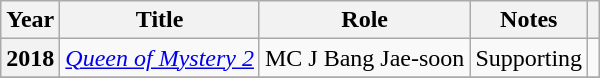<table class="wikitable sortable plainrowheaders">
<tr>
<th scope="col">Year</th>
<th scope="col">Title</th>
<th scope="col">Role</th>
<th scope="col">Notes</th>
<th scope="col" class="unsortable"></th>
</tr>
<tr>
<th scope="row">2018</th>
<td><em><a href='#'>Queen of Mystery 2</a></em></td>
<td>MC J Bang Jae-soon</td>
<td>Supporting</td>
<td></td>
</tr>
<tr>
</tr>
</table>
